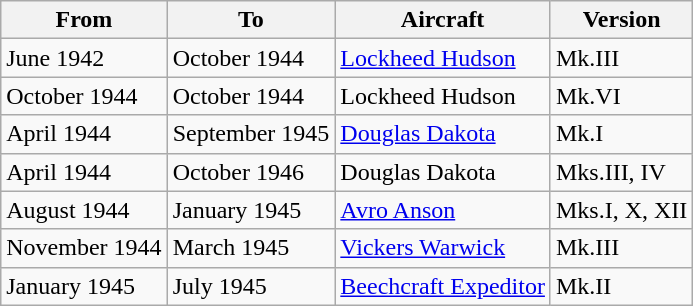<table class="wikitable">
<tr>
<th>From</th>
<th>To</th>
<th>Aircraft</th>
<th>Version</th>
</tr>
<tr>
<td>June 1942</td>
<td>October 1944</td>
<td><a href='#'>Lockheed Hudson</a></td>
<td>Mk.III</td>
</tr>
<tr>
<td>October 1944</td>
<td>October 1944</td>
<td>Lockheed Hudson</td>
<td>Mk.VI</td>
</tr>
<tr>
<td>April 1944</td>
<td>September 1945</td>
<td><a href='#'>Douglas Dakota</a></td>
<td>Mk.I</td>
</tr>
<tr>
<td>April 1944</td>
<td>October 1946</td>
<td>Douglas Dakota</td>
<td>Mks.III, IV</td>
</tr>
<tr>
<td>August 1944</td>
<td>January 1945</td>
<td><a href='#'>Avro Anson</a></td>
<td>Mks.I, X, XII</td>
</tr>
<tr>
<td>November 1944</td>
<td>March 1945</td>
<td><a href='#'>Vickers Warwick</a></td>
<td>Mk.III</td>
</tr>
<tr>
<td>January 1945</td>
<td>July 1945</td>
<td><a href='#'>Beechcraft Expeditor</a></td>
<td>Mk.II</td>
</tr>
</table>
